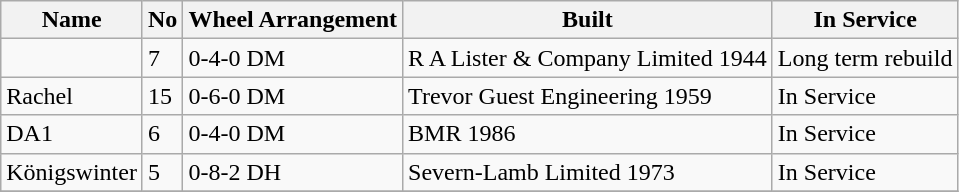<table class="wikitable">
<tr>
<th>Name</th>
<th>No</th>
<th>Wheel Arrangement</th>
<th>Built</th>
<th>In Service</th>
</tr>
<tr>
<td></td>
<td>7</td>
<td Lister>0-4-0 DM</td>
<td>R A Lister & Company Limited 1944</td>
<td>Long term rebuild</td>
</tr>
<tr>
<td>Rachel</td>
<td>15</td>
<td>0-6-0 DM</td>
<td>Trevor Guest Engineering 1959</td>
<td>In Service</td>
</tr>
<tr>
<td>DA1</td>
<td>6</td>
<td>0-4-0 DM</td>
<td>BMR 1986</td>
<td>In Service</td>
</tr>
<tr>
<td>Königswinter</td>
<td>5</td>
<td>0-8-2 DH</td>
<td>Severn-Lamb Limited 1973</td>
<td>In Service</td>
</tr>
<tr>
</tr>
</table>
